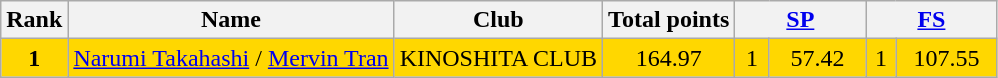<table class="wikitable sortable">
<tr>
<th>Rank</th>
<th>Name</th>
<th>Club</th>
<th>Total points</th>
<th colspan="2" width="80px"><a href='#'>SP</a></th>
<th colspan="2" width="80px"><a href='#'>FS</a></th>
</tr>
<tr bgcolor="gold">
<td align="center"><strong>1</strong></td>
<td><a href='#'>Narumi Takahashi</a> / <a href='#'>Mervin Tran</a></td>
<td>KINOSHITA CLUB</td>
<td align="center">164.97</td>
<td align="center">1</td>
<td align="center">57.42</td>
<td align="center">1</td>
<td align="center">107.55</td>
</tr>
</table>
